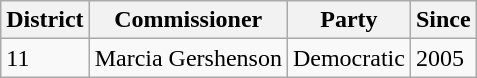<table class="wikitable">
<tr>
<th>District</th>
<th>Commissioner</th>
<th>Party</th>
<th>Since</th>
</tr>
<tr>
<td>11</td>
<td>Marcia Gershenson</td>
<td>Democratic</td>
<td>2005</td>
</tr>
</table>
